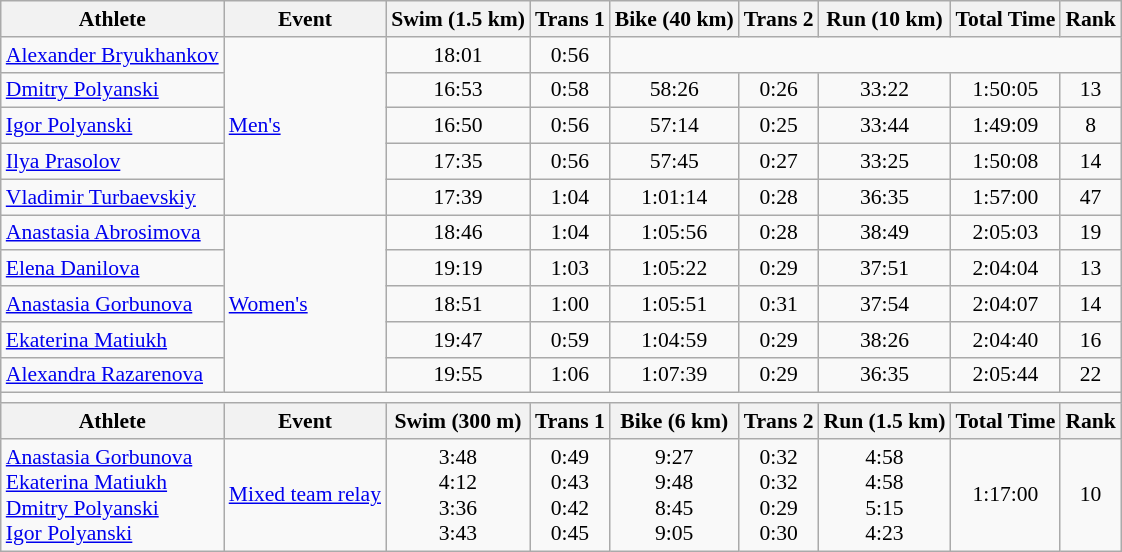<table class="wikitable" style="font-size:90%">
<tr>
<th>Athlete</th>
<th>Event</th>
<th>Swim (1.5 km)</th>
<th>Trans 1</th>
<th>Bike (40 km)</th>
<th>Trans 2</th>
<th>Run (10 km)</th>
<th>Total Time</th>
<th>Rank</th>
</tr>
<tr align=center>
<td align=left><a href='#'>Alexander Bryukhankov</a></td>
<td align=left rowspan=5><a href='#'>Men's</a></td>
<td>18:01</td>
<td>0:56</td>
<td colspan=5></td>
</tr>
<tr align=center>
<td align=left><a href='#'>Dmitry Polyanski</a></td>
<td>16:53</td>
<td>0:58</td>
<td>58:26</td>
<td>0:26</td>
<td>33:22</td>
<td>1:50:05</td>
<td>13</td>
</tr>
<tr align=center>
<td align=left><a href='#'>Igor Polyanski</a></td>
<td>16:50</td>
<td>0:56</td>
<td>57:14</td>
<td>0:25</td>
<td>33:44</td>
<td>1:49:09</td>
<td>8</td>
</tr>
<tr align=center>
<td align=left><a href='#'>Ilya Prasolov</a></td>
<td>17:35</td>
<td>0:56</td>
<td>57:45</td>
<td>0:27</td>
<td>33:25</td>
<td>1:50:08</td>
<td>14</td>
</tr>
<tr align=center>
<td align=left><a href='#'>Vladimir Turbaevskiy</a></td>
<td>17:39</td>
<td>1:04</td>
<td>1:01:14</td>
<td>0:28</td>
<td>36:35</td>
<td>1:57:00</td>
<td>47</td>
</tr>
<tr align=center>
<td align=left><a href='#'>Anastasia Abrosimova</a></td>
<td align=left rowspan=5><a href='#'>Women's</a></td>
<td>18:46</td>
<td>1:04</td>
<td>1:05:56</td>
<td>0:28</td>
<td>38:49</td>
<td>2:05:03</td>
<td>19</td>
</tr>
<tr align=center>
<td align=left><a href='#'>Elena Danilova</a></td>
<td>19:19</td>
<td>1:03</td>
<td>1:05:22</td>
<td>0:29</td>
<td>37:51</td>
<td>2:04:04</td>
<td>13</td>
</tr>
<tr align=center>
<td align=left><a href='#'>Anastasia Gorbunova</a></td>
<td>18:51</td>
<td>1:00</td>
<td>1:05:51</td>
<td>0:31</td>
<td>37:54</td>
<td>2:04:07</td>
<td>14</td>
</tr>
<tr align=center>
<td align=left><a href='#'>Ekaterina Matiukh</a></td>
<td>19:47</td>
<td>0:59</td>
<td>1:04:59</td>
<td>0:29</td>
<td>38:26</td>
<td>2:04:40</td>
<td>16</td>
</tr>
<tr align=center>
<td align=left><a href='#'>Alexandra Razarenova</a></td>
<td>19:55</td>
<td>1:06</td>
<td>1:07:39</td>
<td>0:29</td>
<td>36:35</td>
<td>2:05:44</td>
<td>22</td>
</tr>
<tr>
<td colspan=9></td>
</tr>
<tr>
<th>Athlete</th>
<th>Event</th>
<th>Swim (300 m)</th>
<th>Trans 1</th>
<th>Bike (6 km)</th>
<th>Trans 2</th>
<th>Run (1.5 km)</th>
<th>Total Time</th>
<th>Rank</th>
</tr>
<tr align=center>
<td align=left><a href='#'>Anastasia Gorbunova</a><br><a href='#'>Ekaterina Matiukh</a><br><a href='#'>Dmitry Polyanski</a><br><a href='#'>Igor Polyanski</a></td>
<td align=left><a href='#'>Mixed team relay</a></td>
<td>3:48<br>4:12<br>3:36<br>3:43</td>
<td>0:49<br>0:43<br>0:42<br>0:45</td>
<td>9:27<br>9:48<br>8:45<br>9:05</td>
<td>0:32<br>0:32<br>0:29<br>0:30</td>
<td>4:58<br>4:58<br>5:15<br>4:23</td>
<td>1:17:00</td>
<td>10</td>
</tr>
</table>
